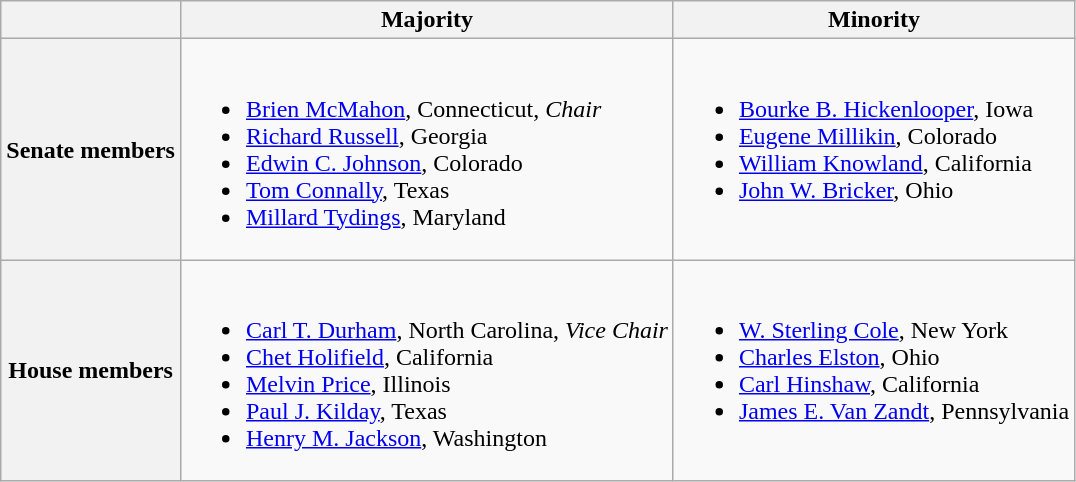<table class=wikitable>
<tr>
<th></th>
<th>Majority</th>
<th>Minority</th>
</tr>
<tr>
<th>Senate members</th>
<td valign="top" ><br><ul><li><a href='#'>Brien McMahon</a>, Connecticut, <em>Chair</em></li><li><a href='#'>Richard Russell</a>, Georgia</li><li><a href='#'>Edwin C. Johnson</a>, Colorado</li><li><a href='#'>Tom Connally</a>, Texas</li><li><a href='#'>Millard Tydings</a>, Maryland</li></ul></td>
<td valign="top" ><br><ul><li><a href='#'>Bourke B. Hickenlooper</a>, Iowa</li><li><a href='#'>Eugene Millikin</a>, Colorado</li><li><a href='#'>William Knowland</a>, California</li><li><a href='#'>John W. Bricker</a>, Ohio</li></ul></td>
</tr>
<tr>
<th>House members</th>
<td valign="top" ><br><ul><li><a href='#'>Carl T. Durham</a>, North Carolina, <em>Vice Chair</em></li><li><a href='#'>Chet Holifield</a>, California</li><li><a href='#'>Melvin Price</a>, Illinois</li><li><a href='#'>Paul J. Kilday</a>, Texas</li><li><a href='#'>Henry M. Jackson</a>, Washington</li></ul></td>
<td valign="top" ><br><ul><li><a href='#'>W. Sterling Cole</a>, New York</li><li><a href='#'>Charles Elston</a>, Ohio</li><li><a href='#'>Carl Hinshaw</a>, California</li><li><a href='#'>James E. Van Zandt</a>, Pennsylvania</li></ul></td>
</tr>
</table>
